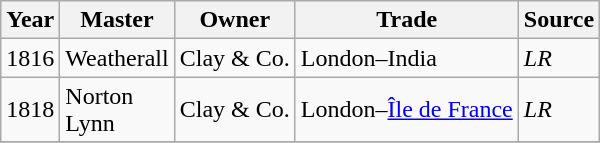<table class=" wikitable">
<tr>
<th>Year</th>
<th>Master</th>
<th>Owner</th>
<th>Trade</th>
<th>Source</th>
</tr>
<tr>
<td>1816</td>
<td>Weatherall</td>
<td>Clay & Co.</td>
<td>London–India</td>
<td><em>LR</em></td>
</tr>
<tr>
<td>1818</td>
<td>Norton<br>Lynn</td>
<td>Clay & Co.</td>
<td>London–<a href='#'>Île de France</a></td>
<td><em>LR</em></td>
</tr>
<tr>
</tr>
</table>
